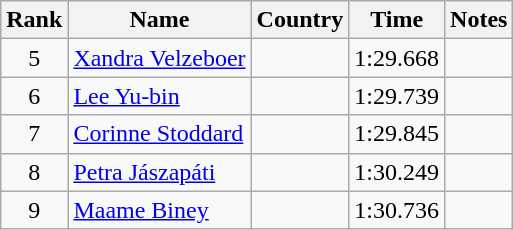<table class="wikitable sortable" style="text-align:center">
<tr>
<th>Rank</th>
<th>Name</th>
<th>Country</th>
<th>Time</th>
<th>Notes</th>
</tr>
<tr>
<td>5</td>
<td align=left><a href='#'>Xandra Velzeboer</a></td>
<td align=left></td>
<td>1:29.668</td>
<td></td>
</tr>
<tr>
<td>6</td>
<td align=left><a href='#'>Lee Yu-bin</a></td>
<td align=left></td>
<td>1:29.739</td>
<td></td>
</tr>
<tr>
<td>7</td>
<td align=left><a href='#'>Corinne Stoddard</a></td>
<td align=left></td>
<td>1:29.845</td>
<td></td>
</tr>
<tr>
<td>8</td>
<td align=left><a href='#'>Petra Jászapáti</a></td>
<td align=left></td>
<td>1:30.249</td>
<td></td>
</tr>
<tr>
<td>9</td>
<td align=left><a href='#'>Maame Biney</a></td>
<td align=left></td>
<td>1:30.736</td>
<td></td>
</tr>
</table>
